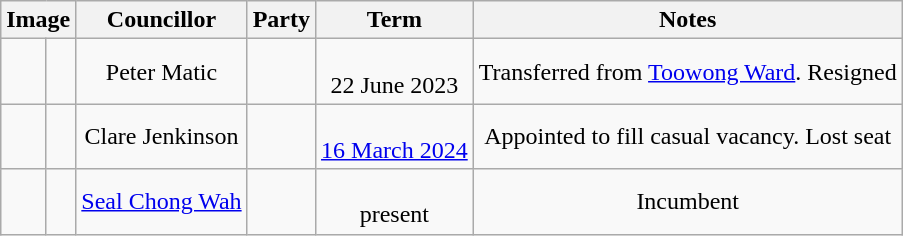<table class="wikitable" style="text-align:center">
<tr>
<th colspan=2>Image</th>
<th>Councillor</th>
<th>Party</th>
<th>Term</th>
<th>Notes</th>
</tr>
<tr>
<td> </td>
<td></td>
<td>Peter Matic</td>
<td></td>
<td><br> 22 June 2023</td>
<td>Transferred from <a href='#'>Toowong Ward</a>. Resigned</td>
</tr>
<tr>
<td> </td>
<td></td>
<td>Clare Jenkinson</td>
<td></td>
<td><br> <a href='#'>16 March 2024</a></td>
<td>Appointed to fill casual vacancy. Lost seat</td>
</tr>
<tr>
<td> </td>
<td></td>
<td><a href='#'>Seal Chong Wah</a></td>
<td></td>
<td><br> present</td>
<td>Incumbent</td>
</tr>
</table>
